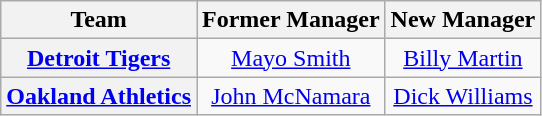<table class="wikitable plainrowheaders" style="text-align:center;">
<tr>
<th>Team</th>
<th>Former Manager</th>
<th>New Manager</th>
</tr>
<tr>
<th scope="row" style="text-align:center;"><a href='#'>Detroit Tigers</a></th>
<td><a href='#'>Mayo Smith</a></td>
<td><a href='#'>Billy Martin</a></td>
</tr>
<tr>
<th scope="row" style="text-align:center;"><a href='#'>Oakland Athletics</a></th>
<td><a href='#'>John McNamara</a></td>
<td><a href='#'>Dick Williams</a></td>
</tr>
</table>
